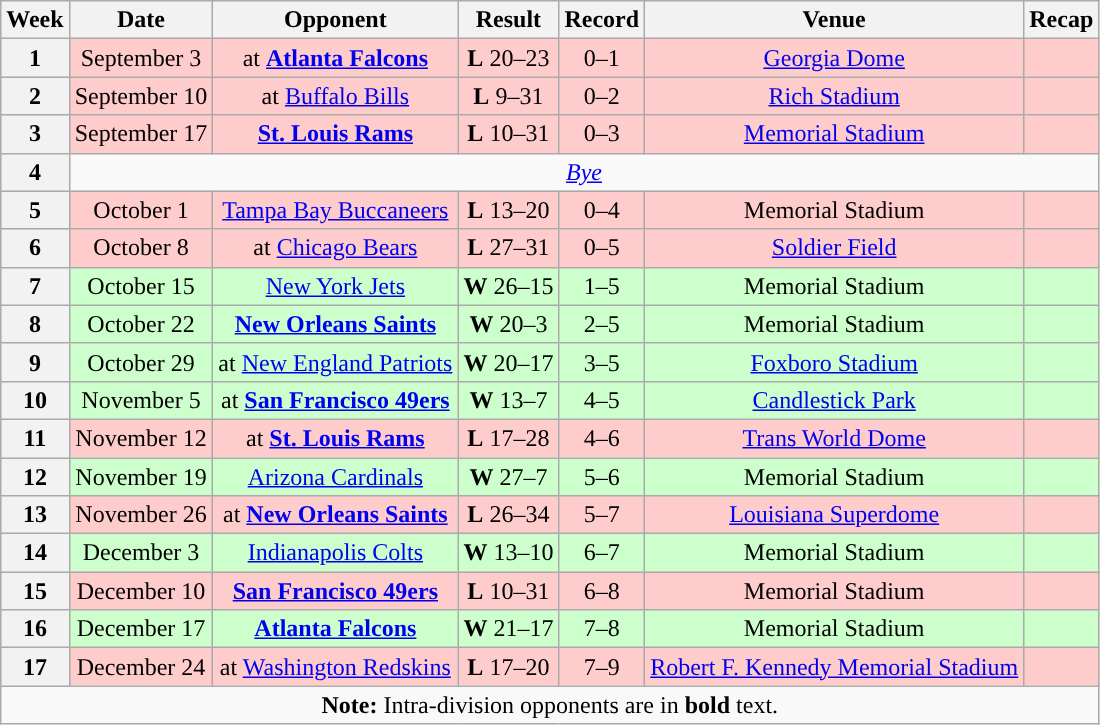<table class="wikitable" style="text-align:center">
<tr>
<th>Week</th>
<th>Date</th>
<th>Opponent</th>
<th>Result</th>
<th>Record</th>
<th>Venue</th>
<th>Recap</th>
</tr>
<tr style="background:#fcc">
<th>1</th>
<td>September 3</td>
<td>at <strong><a href='#'>Atlanta Falcons</a></strong></td>
<td><strong>L</strong> 20–23 </td>
<td>0–1</td>
<td><a href='#'>Georgia Dome</a></td>
<td></td>
</tr>
<tr style="background:#fcc">
<th>2</th>
<td>September 10</td>
<td>at <a href='#'>Buffalo Bills</a></td>
<td><strong>L</strong> 9–31</td>
<td>0–2</td>
<td><a href='#'>Rich Stadium</a></td>
<td></td>
</tr>
<tr style="background:#fcc">
<th>3</th>
<td>September 17</td>
<td><strong><a href='#'>St. Louis Rams</a></strong></td>
<td><strong>L</strong> 10–31</td>
<td>0–3</td>
<td><a href='#'>Memorial Stadium</a></td>
<td></td>
</tr>
<tr>
<th>4</th>
<td colspan="7"><em><a href='#'>Bye</a></em></td>
</tr>
<tr style="background:#fcc">
<th>5</th>
<td>October 1</td>
<td><a href='#'>Tampa Bay Buccaneers</a></td>
<td><strong>L</strong> 13–20</td>
<td>0–4</td>
<td>Memorial Stadium</td>
<td></td>
</tr>
<tr style="background:#fcc">
<th>6</th>
<td>October 8</td>
<td>at <a href='#'>Chicago Bears</a></td>
<td><strong>L</strong> 27–31</td>
<td>0–5</td>
<td><a href='#'>Soldier Field</a></td>
<td></td>
</tr>
<tr style="background:#cfc">
<th>7</th>
<td>October 15</td>
<td><a href='#'>New York Jets</a></td>
<td><strong>W</strong> 26–15</td>
<td>1–5</td>
<td>Memorial Stadium</td>
<td></td>
</tr>
<tr style="background:#cfc">
<th>8</th>
<td>October 22</td>
<td><strong><a href='#'>New Orleans Saints</a></strong></td>
<td><strong>W</strong> 20–3</td>
<td>2–5</td>
<td>Memorial Stadium</td>
<td></td>
</tr>
<tr style="background:#cfc">
<th>9</th>
<td>October 29</td>
<td>at <a href='#'>New England Patriots</a></td>
<td><strong>W</strong> 20–17 </td>
<td>3–5</td>
<td><a href='#'>Foxboro Stadium</a></td>
<td></td>
</tr>
<tr style="background:#cfc">
<th>10</th>
<td>November 5</td>
<td>at <strong><a href='#'>San Francisco 49ers</a></strong></td>
<td><strong>W</strong> 13–7</td>
<td>4–5</td>
<td><a href='#'>Candlestick Park</a></td>
<td></td>
</tr>
<tr style="background:#fcc">
<th>11</th>
<td>November 12</td>
<td>at <strong><a href='#'>St. Louis Rams</a></strong></td>
<td><strong>L</strong> 17–28</td>
<td>4–6</td>
<td><a href='#'>Trans World Dome</a></td>
<td></td>
</tr>
<tr style="background:#cfc">
<th>12</th>
<td>November 19</td>
<td><a href='#'>Arizona Cardinals</a></td>
<td><strong>W</strong> 27–7</td>
<td>5–6</td>
<td>Memorial Stadium</td>
<td></td>
</tr>
<tr style="background:#fcc">
<th>13</th>
<td>November 26</td>
<td>at <strong><a href='#'>New Orleans Saints</a></strong></td>
<td><strong>L</strong> 26–34</td>
<td>5–7</td>
<td><a href='#'>Louisiana Superdome</a></td>
<td></td>
</tr>
<tr style="background:#cfc">
<th>14</th>
<td>December 3</td>
<td><a href='#'>Indianapolis Colts</a></td>
<td><strong>W</strong> 13–10</td>
<td>6–7</td>
<td>Memorial Stadium</td>
<td></td>
</tr>
<tr style="background:#fcc">
<th>15</th>
<td>December 10</td>
<td><strong><a href='#'>San Francisco 49ers</a></strong></td>
<td><strong>L</strong> 10–31</td>
<td>6–8</td>
<td>Memorial Stadium</td>
<td></td>
</tr>
<tr style="background:#cfc">
<th>16</th>
<td>December 17</td>
<td><strong><a href='#'>Atlanta Falcons</a></strong></td>
<td><strong>W</strong> 21–17</td>
<td>7–8</td>
<td>Memorial Stadium</td>
<td></td>
</tr>
<tr style="background:#fcc">
<th>17</th>
<td>December 24</td>
<td>at <a href='#'>Washington Redskins</a></td>
<td><strong>L</strong> 17–20</td>
<td>7–9</td>
<td><a href='#'>Robert F. Kennedy Memorial Stadium</a></td>
<td></td>
</tr>
<tr>
<td colspan="7"><strong>Note:</strong> Intra-division opponents are in <strong>bold</strong> text.</td>
</tr>
</table>
